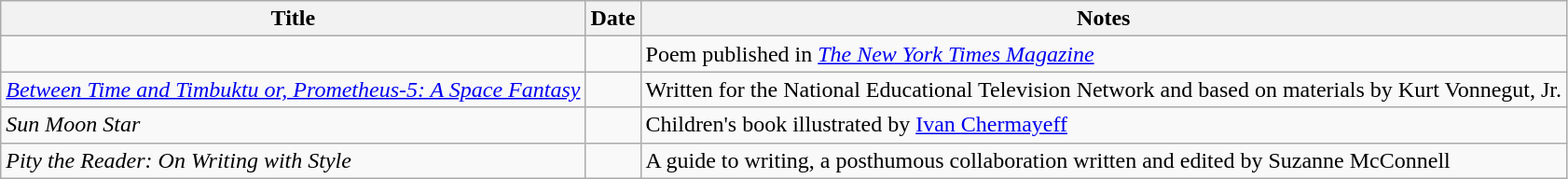<table class="wikitable sortable" border="1">
<tr>
<th>Title</th>
<th>Date</th>
<th>Notes</th>
</tr>
<tr>
<td></td>
<td></td>
<td>Poem published in <em><a href='#'>The New York Times Magazine</a></em></td>
</tr>
<tr>
<td><em><a href='#'>Between Time and Timbuktu or, Prometheus-5: A Space Fantasy</a></em></td>
<td></td>
<td>Written for the National Educational Television Network and based on materials by Kurt Vonnegut, Jr.</td>
</tr>
<tr>
<td><em>Sun Moon Star</em></td>
<td></td>
<td>Children's book illustrated by <a href='#'>Ivan Chermayeff</a></td>
</tr>
<tr>
<td><em>Pity the Reader: On Writing with Style</em></td>
<td></td>
<td>A guide to writing, a posthumous collaboration written and edited by Suzanne McConnell</td>
</tr>
</table>
